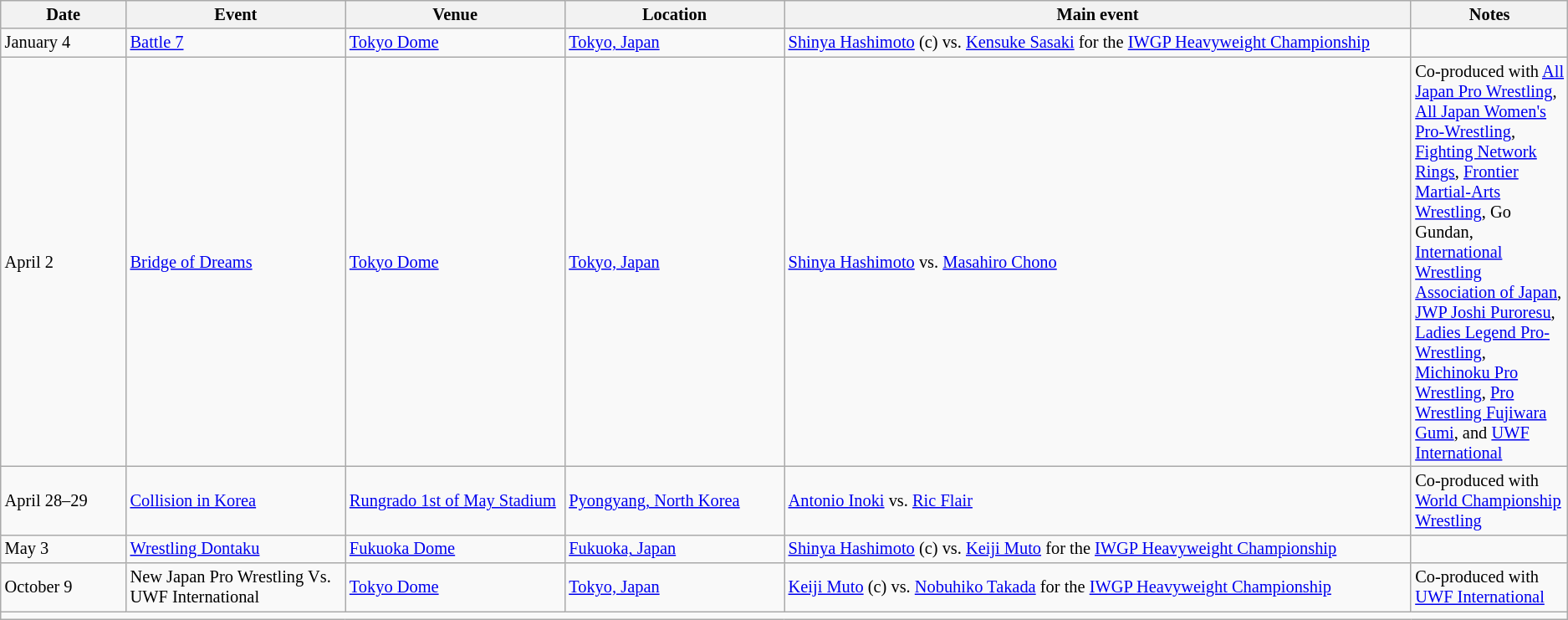<table class="sortable wikitable succession-box" style="font-size:85%;">
<tr>
<th width=8%>Date</th>
<th width=14%>Event</th>
<th width=14%>Venue</th>
<th width=14%>Location</th>
<th width=40%>Main event</th>
<th width=14%>Notes</th>
</tr>
<tr>
<td>January 4</td>
<td><a href='#'>Battle 7</a></td>
<td><a href='#'>Tokyo Dome</a></td>
<td><a href='#'>Tokyo, Japan</a></td>
<td><a href='#'>Shinya Hashimoto</a> (c) vs. <a href='#'>Kensuke Sasaki</a> for the <a href='#'>IWGP Heavyweight Championship</a></td>
<td></td>
</tr>
<tr>
<td>April 2</td>
<td><a href='#'>Bridge of Dreams</a></td>
<td><a href='#'>Tokyo Dome</a></td>
<td><a href='#'>Tokyo, Japan</a></td>
<td><a href='#'>Shinya Hashimoto</a> vs. <a href='#'>Masahiro Chono</a></td>
<td>Co-produced with <a href='#'>All Japan Pro Wrestling</a>, <a href='#'>All Japan Women's Pro-Wrestling</a>, <a href='#'>Fighting Network Rings</a>, <a href='#'>Frontier Martial-Arts Wrestling</a>, Go Gundan, <a href='#'>International Wrestling Association of Japan</a>, <a href='#'>JWP Joshi Puroresu</a>, <a href='#'>Ladies Legend Pro-Wrestling</a>, <a href='#'>Michinoku Pro Wrestling</a>, <a href='#'>Pro Wrestling Fujiwara Gumi</a>, and <a href='#'>UWF International</a></td>
</tr>
<tr>
<td>April 28–29</td>
<td><a href='#'>Collision in Korea</a></td>
<td><a href='#'>Rungrado 1st of May Stadium</a></td>
<td><a href='#'>Pyongyang, North Korea</a></td>
<td><a href='#'>Antonio Inoki</a> vs. <a href='#'>Ric Flair</a></td>
<td>Co-produced with <a href='#'>World Championship Wrestling</a></td>
</tr>
<tr>
<td>May 3</td>
<td><a href='#'>Wrestling Dontaku</a></td>
<td><a href='#'>Fukuoka Dome</a></td>
<td><a href='#'>Fukuoka, Japan</a></td>
<td><a href='#'>Shinya Hashimoto</a> (c) vs. <a href='#'>Keiji Muto</a> for the <a href='#'>IWGP Heavyweight Championship</a></td>
<td></td>
</tr>
<tr>
<td>October 9</td>
<td>New Japan Pro Wrestling Vs. UWF International</td>
<td><a href='#'>Tokyo Dome</a></td>
<td><a href='#'>Tokyo, Japan</a></td>
<td><a href='#'>Keiji Muto</a> (c) vs. <a href='#'>Nobuhiko Takada</a> for the <a href='#'>IWGP Heavyweight Championship</a></td>
<td>Co-produced with <a href='#'>UWF International</a></td>
</tr>
<tr>
<td colspan=6></td>
</tr>
</table>
